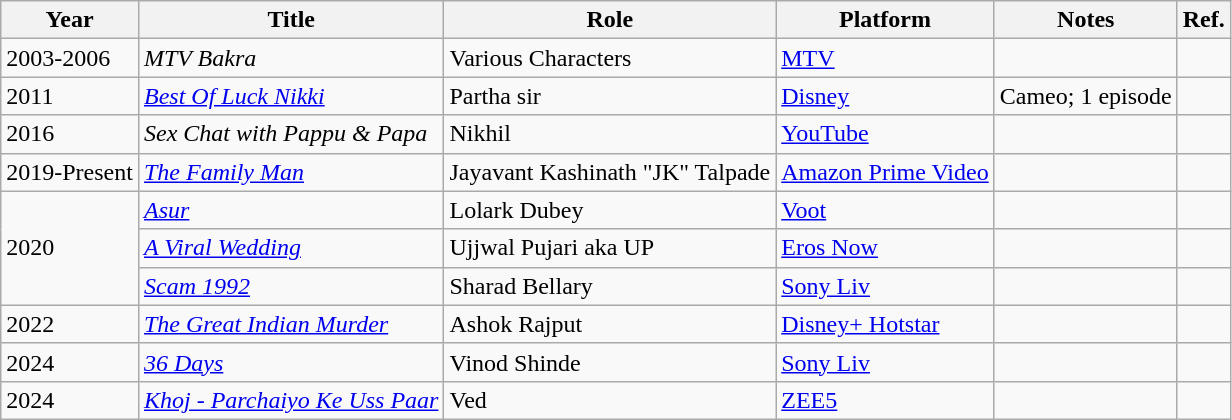<table class="wikitable">
<tr>
<th>Year</th>
<th>Title</th>
<th>Role</th>
<th>Platform</th>
<th>Notes</th>
<th>Ref.</th>
</tr>
<tr>
<td>2003-2006</td>
<td><em>MTV Bakra</em></td>
<td>Various Characters</td>
<td><a href='#'>MTV</a></td>
<td></td>
<td></td>
</tr>
<tr>
<td>2011</td>
<td><em><a href='#'>Best Of Luck Nikki</a></em></td>
<td>Partha sir</td>
<td><a href='#'>Disney</a></td>
<td>Cameo; 1 episode</td>
<td></td>
</tr>
<tr>
<td>2016</td>
<td><em>Sex Chat with Pappu & Papa</em></td>
<td>Nikhil</td>
<td><a href='#'>YouTube</a></td>
<td></td>
<td></td>
</tr>
<tr>
<td>2019-Present</td>
<td><em><a href='#'>The Family Man</a></em></td>
<td>Jayavant Kashinath "JK" Talpade</td>
<td><a href='#'>Amazon Prime Video</a></td>
<td></td>
<td></td>
</tr>
<tr>
<td rowspan="3">2020</td>
<td><em><a href='#'>Asur</a></em></td>
<td>Lolark Dubey</td>
<td><a href='#'>Voot</a></td>
<td></td>
<td></td>
</tr>
<tr>
<td><em><a href='#'>A Viral Wedding</a></em></td>
<td>Ujjwal Pujari aka UP</td>
<td><a href='#'>Eros Now</a></td>
<td></td>
<td></td>
</tr>
<tr>
<td><em><a href='#'>Scam 1992</a></em></td>
<td>Sharad Bellary</td>
<td><a href='#'>Sony Liv</a></td>
<td></td>
<td></td>
</tr>
<tr>
<td>2022</td>
<td><em><a href='#'>The Great Indian Murder</a></em></td>
<td>Ashok Rajput</td>
<td><a href='#'>Disney+ Hotstar</a></td>
<td></td>
<td></td>
</tr>
<tr>
<td>2024</td>
<td><a href='#'><em>36 Days</em></a></td>
<td>Vinod Shinde</td>
<td><a href='#'>Sony Liv</a></td>
<td></td>
<td></td>
</tr>
<tr>
<td>2024</td>
<td><em><a href='#'>Khoj - Parchaiyo Ke Uss Paar</a></em></td>
<td>Ved</td>
<td><a href='#'>ZEE5</a></td>
<td></td>
<td></td>
</tr>
</table>
